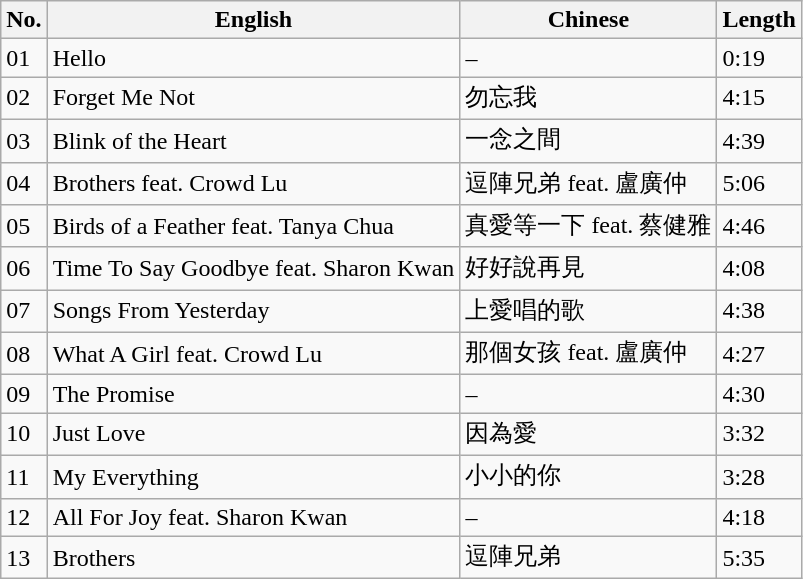<table class="wikitable">
<tr>
<th>No.</th>
<th>English</th>
<th>Chinese</th>
<th>Length</th>
</tr>
<tr>
<td>01</td>
<td>Hello</td>
<td>–</td>
<td>0:19</td>
</tr>
<tr>
<td>02</td>
<td>Forget Me Not</td>
<td>勿忘我</td>
<td>4:15</td>
</tr>
<tr>
<td>03</td>
<td>Blink of the Heart</td>
<td>一念之間</td>
<td>4:39</td>
</tr>
<tr>
<td>04</td>
<td>Brothers feat. Crowd Lu</td>
<td>逗陣兄弟 feat. 盧廣仲</td>
<td>5:06</td>
</tr>
<tr>
<td>05</td>
<td>Birds of a Feather feat. Tanya Chua</td>
<td>真愛等一下 feat. 蔡健雅</td>
<td>4:46</td>
</tr>
<tr>
<td>06</td>
<td>Time To Say Goodbye feat. Sharon Kwan</td>
<td>好好說再見</td>
<td>4:08</td>
</tr>
<tr>
<td>07</td>
<td>Songs From Yesterday</td>
<td>上愛唱的歌</td>
<td>4:38</td>
</tr>
<tr>
<td>08</td>
<td>What A Girl feat. Crowd Lu</td>
<td>那個女孩 feat. 盧廣仲</td>
<td>4:27</td>
</tr>
<tr>
<td>09</td>
<td>The Promise</td>
<td>–</td>
<td>4:30</td>
</tr>
<tr>
<td>10</td>
<td>Just Love</td>
<td>因為愛</td>
<td>3:32</td>
</tr>
<tr>
<td>11</td>
<td>My Everything</td>
<td>小小的你</td>
<td>3:28</td>
</tr>
<tr>
<td>12</td>
<td>All For Joy feat. Sharon Kwan</td>
<td>–</td>
<td>4:18</td>
</tr>
<tr>
<td>13</td>
<td>Brothers</td>
<td>逗陣兄弟</td>
<td>5:35</td>
</tr>
</table>
